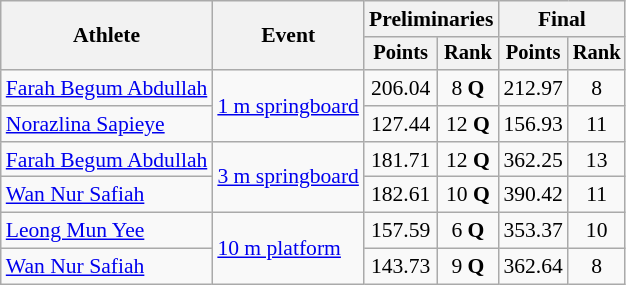<table class="wikitable" style="font-size:90%;">
<tr>
<th rowspan=2>Athlete</th>
<th rowspan=2>Event</th>
<th colspan=2>Preliminaries</th>
<th colspan=2>Final</th>
</tr>
<tr style="font-size:95%">
<th>Points</th>
<th>Rank</th>
<th>Points</th>
<th>Rank</th>
</tr>
<tr align=center>
<td align=left><a href='#'>Farah Begum Abdullah</a></td>
<td align=left rowspan=2><a href='#'>1 m springboard</a></td>
<td>206.04</td>
<td>8 <strong>Q</strong></td>
<td>212.97</td>
<td>8</td>
</tr>
<tr align=center>
<td align=left><a href='#'>Norazlina Sapieye</a></td>
<td>127.44</td>
<td>12 <strong>Q</strong></td>
<td>156.93</td>
<td>11</td>
</tr>
<tr align=center>
<td align=left><a href='#'>Farah Begum Abdullah</a></td>
<td align=left rowspan=2><a href='#'>3 m springboard</a></td>
<td>181.71</td>
<td>12 <strong>Q</strong></td>
<td>362.25</td>
<td>13</td>
</tr>
<tr align=center>
<td align=left><a href='#'>Wan Nur Safiah</a></td>
<td>182.61</td>
<td>10 <strong>Q</strong></td>
<td>390.42</td>
<td>11</td>
</tr>
<tr align=center>
<td align=left><a href='#'>Leong Mun Yee</a></td>
<td align=left rowspan=2><a href='#'>10 m platform</a></td>
<td>157.59</td>
<td>6 <strong>Q</strong></td>
<td>353.37</td>
<td>10</td>
</tr>
<tr align=center>
<td align=left><a href='#'>Wan Nur Safiah</a></td>
<td>143.73</td>
<td>9 <strong>Q</strong></td>
<td>362.64</td>
<td>8</td>
</tr>
</table>
